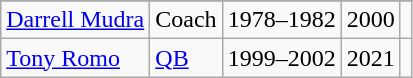<table class="wikitable">
<tr>
</tr>
<tr>
<td><a href='#'>Darrell Mudra</a></td>
<td>Coach</td>
<td>1978–1982</td>
<td>2000</td>
<td></td>
</tr>
<tr>
<td><a href='#'>Tony Romo</a></td>
<td><a href='#'>QB</a></td>
<td>1999–2002</td>
<td>2021</td>
<td></td>
</tr>
</table>
